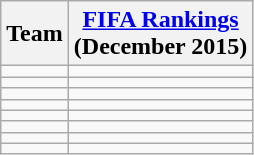<table class="wikitable sortable" style="text-align: left;">
<tr>
<th>Team</th>
<th><a href='#'>FIFA Rankings</a><br>(December 2015)</th>
</tr>
<tr>
<td></td>
<td></td>
</tr>
<tr>
<td></td>
<td></td>
</tr>
<tr>
<td></td>
<td></td>
</tr>
<tr>
<td></td>
<td></td>
</tr>
<tr>
<td></td>
<td></td>
</tr>
<tr>
<td></td>
<td></td>
</tr>
<tr>
<td></td>
<td></td>
</tr>
<tr>
<td></td>
<td></td>
</tr>
</table>
